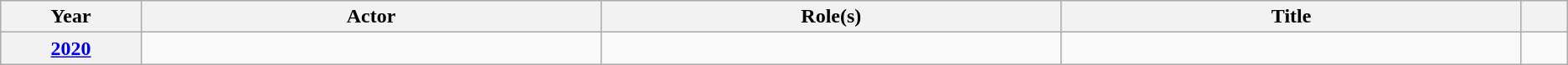<table class="wikitable unsortable">
<tr>
<th scope="col" style="width:3%;">Year</th>
<th scope="col" style="width:10%;">Actor</th>
<th scope="col" style="width:10%;">Role(s)</th>
<th scope="col" style="width:10%;">Title</th>
<th scope="col" style="width:1%;" class="unsortable"></th>
</tr>
<tr>
<th scope="row", style="text-align:center"><a href='#'>2020</a></th>
<td></td>
<td></td>
<td></td>
<td style="text-align:center;"></td>
</tr>
</table>
